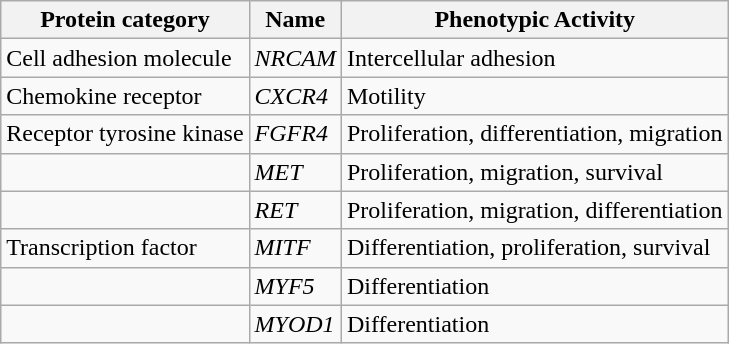<table class="wikitable">
<tr>
<th>Protein  category</th>
<th>Name</th>
<th>Phenotypic  Activity</th>
</tr>
<tr>
<td>Cell adhesion molecule</td>
<td><em>NRCAM</em></td>
<td>Intercellular adhesion</td>
</tr>
<tr>
<td>Chemokine receptor</td>
<td><em>CXCR4</em></td>
<td>Motility</td>
</tr>
<tr>
<td>Receptor tyrosine kinase</td>
<td><em>FGFR4</em></td>
<td>Proliferation,  differentiation, migration</td>
</tr>
<tr>
<td></td>
<td><em>MET</em></td>
<td>Proliferation, migration,  survival</td>
</tr>
<tr>
<td></td>
<td><em>RET</em></td>
<td>Proliferation, migration,  differentiation</td>
</tr>
<tr>
<td>Transcription factor</td>
<td><em>MITF</em></td>
<td>Differentiation,  proliferation, survival</td>
</tr>
<tr>
<td></td>
<td><em>MYF5</em></td>
<td>Differentiation</td>
</tr>
<tr>
<td></td>
<td><em>MYOD1</em></td>
<td>Differentiation</td>
</tr>
</table>
